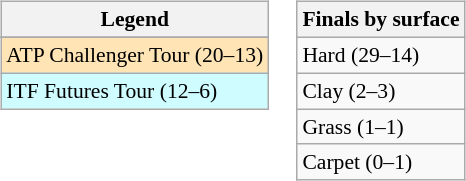<table>
<tr valign=top>
<td><br><table class=wikitable style=font-size:90%>
<tr>
<th>Legend</th>
</tr>
<tr bgcolor=e5d1cb>
</tr>
<tr bgcolor=moccasin>
<td>ATP Challenger Tour (20–13)</td>
</tr>
<tr bgcolor=cffcff>
<td>ITF Futures Tour (12–6)</td>
</tr>
</table>
</td>
<td><br><table class=wikitable style=font-size:90%>
<tr>
<th>Finals by surface</th>
</tr>
<tr>
<td>Hard (29–14)</td>
</tr>
<tr>
<td>Clay (2–3)</td>
</tr>
<tr>
<td>Grass (1–1)</td>
</tr>
<tr>
<td>Carpet (0–1)</td>
</tr>
</table>
</td>
</tr>
</table>
